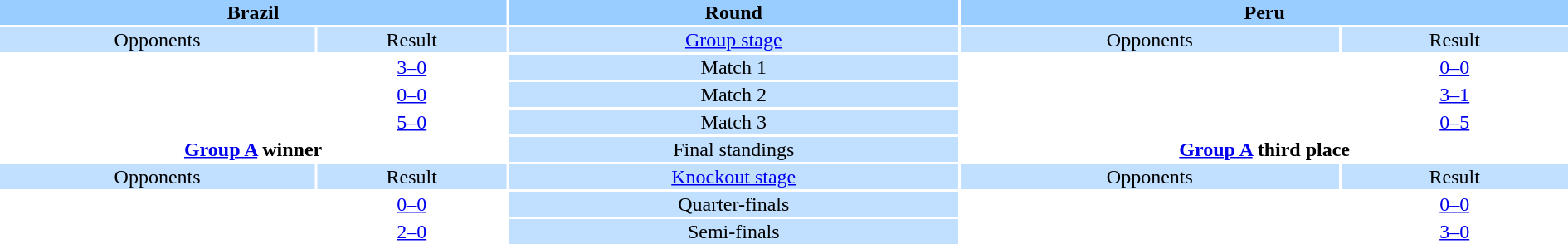<table style="width:100%; text-align:center;">
<tr style="vertical-align:top; background:#99CCFF;">
<th colspan="2">Brazil</th>
<th>Round</th>
<th colspan="2">Peru</th>
</tr>
<tr style="vertical-align:top; background:#C1E0FF;">
<td>Opponents</td>
<td>Result</td>
<td><a href='#'>Group stage</a></td>
<td>Opponents</td>
<td>Result</td>
</tr>
<tr>
<td style="text-align:left;"></td>
<td><a href='#'>3–0</a></td>
<td style="background:#C1E0FF;">Match 1</td>
<td style="text-align:left;"></td>
<td><a href='#'>0–0</a></td>
</tr>
<tr>
<td style="text-align:left;"></td>
<td><a href='#'>0–0</a></td>
<td style="background:#C1E0FF;">Match 2</td>
<td style="text-align:left;"></td>
<td><a href='#'>3–1</a></td>
</tr>
<tr>
<td style="text-align:left;"></td>
<td><a href='#'>5–0</a></td>
<td style="background:#C1E0FF;">Match 3</td>
<td style="text-align:left;"></td>
<td><a href='#'>0–5</a></td>
</tr>
<tr>
<td colspan="2" style="text-align:center;"><strong><a href='#'>Group A</a> winner</strong><br></td>
<td style="background:#C1E0FF;">Final standings</td>
<td colspan="2" style="text-align:center;"><strong><a href='#'>Group A</a> third place</strong><br></td>
</tr>
<tr style="vertical-align:top; background:#C1E0FF;">
<td>Opponents</td>
<td>Result</td>
<td><a href='#'>Knockout stage</a></td>
<td>Opponents</td>
<td>Result</td>
</tr>
<tr>
<td style="text-align:left;"></td>
<td><a href='#'>0–0</a> </td>
<td style="background:#C1E0FF;">Quarter-finals</td>
<td style="text-align:left;"></td>
<td><a href='#'>0–0</a> </td>
</tr>
<tr>
<td style="text-align:left;"></td>
<td><a href='#'>2–0</a></td>
<td style="background:#C1E0FF;">Semi-finals</td>
<td style="text-align:left;"></td>
<td><a href='#'>3–0</a></td>
</tr>
</table>
